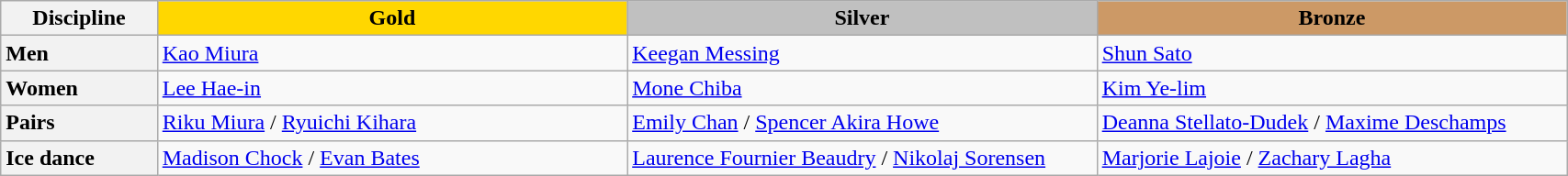<table class="wikitable unsortable" style="text-align:left; width:90%;">
<tr>
<th scope="col" style="text-align:center; width:10%">Discipline</th>
<td scope="col" style="text-align:center; width:30%; background:gold"><strong>Gold</strong></td>
<td scope="col" style="text-align:center; width:30%; background:silver"><strong>Silver</strong></td>
<td scope="col" style="text-align:center; width:30%; background:#c96"><strong>Bronze</strong></td>
</tr>
<tr>
<th scope="row" style="text-align:left">Men</th>
<td> <a href='#'>Kao Miura</a></td>
<td> <a href='#'>Keegan Messing</a></td>
<td> <a href='#'>Shun Sato</a></td>
</tr>
<tr>
<th scope="row" style="text-align:left">Women</th>
<td> <a href='#'>Lee Hae-in</a></td>
<td> <a href='#'>Mone Chiba</a></td>
<td> <a href='#'>Kim Ye-lim</a></td>
</tr>
<tr>
<th scope="row" style="text-align:left">Pairs</th>
<td> <a href='#'>Riku Miura</a> / <a href='#'>Ryuichi Kihara</a></td>
<td> <a href='#'>Emily Chan</a> / <a href='#'>Spencer Akira Howe</a></td>
<td> <a href='#'>Deanna Stellato-Dudek</a> / <a href='#'>Maxime Deschamps</a></td>
</tr>
<tr>
<th scope="row" style="text-align:left">Ice dance</th>
<td> <a href='#'>Madison Chock</a> / <a href='#'>Evan Bates</a></td>
<td> <a href='#'>Laurence Fournier Beaudry</a> / <a href='#'>Nikolaj Sorensen</a></td>
<td> <a href='#'>Marjorie Lajoie</a> / <a href='#'>Zachary Lagha</a></td>
</tr>
</table>
